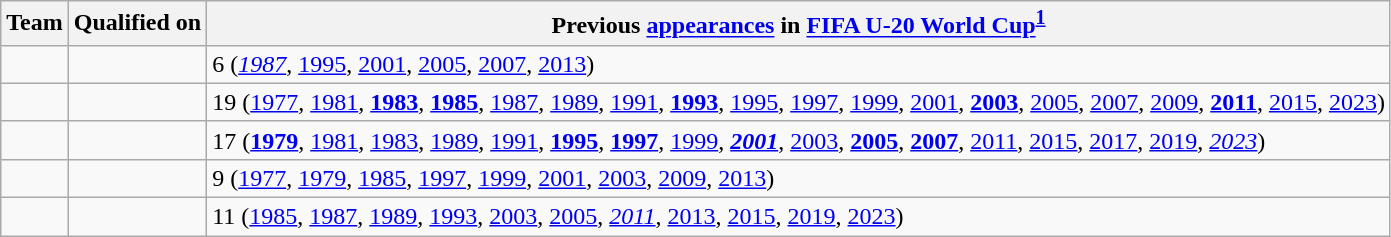<table class="wikitable sortable">
<tr>
<th>Team</th>
<th>Qualified on</th>
<th data-sort-type="number">Previous <a href='#'>appearances</a> in <a href='#'>FIFA U-20 World Cup</a><sup><strong><a href='#'>1</a></strong></sup></th>
</tr>
<tr>
<td></td>
<td></td>
<td>6 (<em><a href='#'>1987</a></em>, <a href='#'>1995</a>, <a href='#'>2001</a>, <a href='#'>2005</a>, <a href='#'>2007</a>, <a href='#'>2013</a>)</td>
</tr>
<tr>
<td></td>
<td></td>
<td>19 (<a href='#'>1977</a>, <a href='#'>1981</a>, <strong><a href='#'>1983</a></strong>, <strong><a href='#'>1985</a></strong>, <a href='#'>1987</a>, <a href='#'>1989</a>, <a href='#'>1991</a>, <strong><a href='#'>1993</a></strong>, <a href='#'>1995</a>, <a href='#'>1997</a>, <a href='#'>1999</a>, <a href='#'>2001</a>, <strong><a href='#'>2003</a></strong>, <a href='#'>2005</a>, <a href='#'>2007</a>, <a href='#'>2009</a>, <strong><a href='#'>2011</a></strong>, <a href='#'>2015</a>, <a href='#'>2023</a>)</td>
</tr>
<tr>
<td></td>
<td></td>
<td>17 (<strong><a href='#'>1979</a></strong>, <a href='#'>1981</a>, <a href='#'>1983</a>, <a href='#'>1989</a>, <a href='#'>1991</a>, <strong><a href='#'>1995</a></strong>, <strong><a href='#'>1997</a></strong>, <a href='#'>1999</a>, <strong><em><a href='#'>2001</a></em></strong>, <a href='#'>2003</a>, <strong><a href='#'>2005</a></strong>, <strong><a href='#'>2007</a></strong>, <a href='#'>2011</a>, <a href='#'>2015</a>, <a href='#'>2017</a>, <a href='#'>2019</a>, <em><a href='#'>2023</a></em>)</td>
</tr>
<tr>
<td></td>
<td></td>
<td>9 (<a href='#'>1977</a>, <a href='#'>1979</a>, <a href='#'>1985</a>, <a href='#'>1997</a>, <a href='#'>1999</a>, <a href='#'>2001</a>, <a href='#'>2003</a>, <a href='#'>2009</a>, <a href='#'>2013</a>)</td>
</tr>
<tr>
<td></td>
<td></td>
<td>11 (<a href='#'>1985</a>, <a href='#'>1987</a>, <a href='#'>1989</a>, <a href='#'>1993</a>, <a href='#'>2003</a>, <a href='#'>2005</a>, <a href='#'><em>2011</em></a>, <a href='#'>2013</a>, <a href='#'>2015</a>, <a href='#'>2019</a>, <a href='#'>2023</a>)</td>
</tr>
</table>
